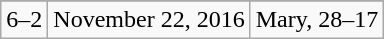<table class="wikitable">
<tr align="center">
</tr>
<tr align="center">
<td>6–2</td>
<td>November 22, 2016</td>
<td>Mary, 28–17</td>
</tr>
</table>
